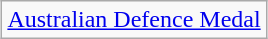<table class="wikitable" style="margin:1em auto; text-align:center;">
<tr>
<td colspan="2"><a href='#'>Australian Defence Medal</a></td>
</tr>
</table>
